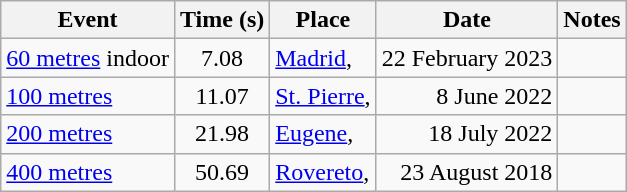<table class="wikitable">
<tr>
<th>Event</th>
<th>Time (s)</th>
<th>Place</th>
<th>Date</th>
<th>Notes</th>
</tr>
<tr>
<td><a href='#'>60 metres</a> indoor</td>
<td align=center>7.08</td>
<td><a href='#'>Madrid</a>, </td>
<td align=right>22 February 2023</td>
<td></td>
</tr>
<tr>
<td><a href='#'>100 metres</a></td>
<td align=center>11.07</td>
<td><a href='#'>St. Pierre</a>, </td>
<td align=right>8 June 2022</td>
<td></td>
</tr>
<tr>
<td><a href='#'>200 metres</a></td>
<td align=center>21.98</td>
<td><a href='#'>Eugene</a>, </td>
<td align=right>18 July 2022</td>
<td></td>
</tr>
<tr>
<td><a href='#'>400 metres</a></td>
<td align=center>50.69</td>
<td><a href='#'>Rovereto</a>, </td>
<td align=right>23 August 2018</td>
<td></td>
</tr>
</table>
